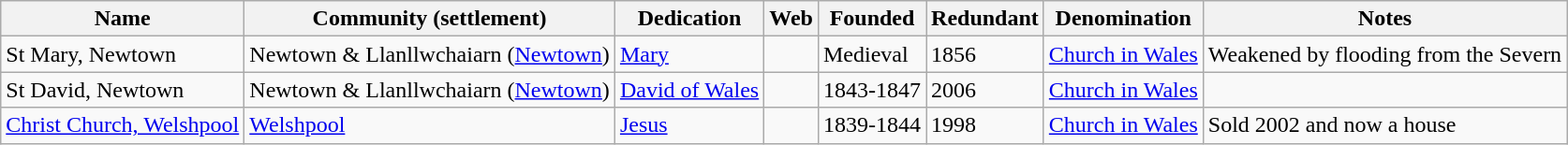<table class="wikitable sortable">
<tr>
<th scope="col">Name</th>
<th>Community (settlement)</th>
<th>Dedication</th>
<th>Web</th>
<th scope="col">Founded</th>
<th>Redundant</th>
<th scope="col">Denomination</th>
<th>Notes</th>
</tr>
<tr>
<td>St Mary, Newtown</td>
<td>Newtown & Llanllwchaiarn (<a href='#'>Newtown</a>)</td>
<td><a href='#'>Mary</a></td>
<td></td>
<td>Medieval</td>
<td>1856</td>
<td><a href='#'>Church in Wales</a></td>
<td>Weakened by flooding from the Severn</td>
</tr>
<tr>
<td>St David, Newtown</td>
<td>Newtown & Llanllwchaiarn (<a href='#'>Newtown</a>)</td>
<td><a href='#'>David of Wales</a></td>
<td></td>
<td>1843-1847</td>
<td>2006</td>
<td><a href='#'>Church in Wales</a></td>
<td></td>
</tr>
<tr>
<td><a href='#'>Christ Church, Welshpool</a></td>
<td><a href='#'>Welshpool</a></td>
<td><a href='#'>Jesus</a></td>
<td></td>
<td>1839-1844</td>
<td>1998</td>
<td><a href='#'>Church in Wales</a></td>
<td>Sold 2002 and now a house</td>
</tr>
</table>
